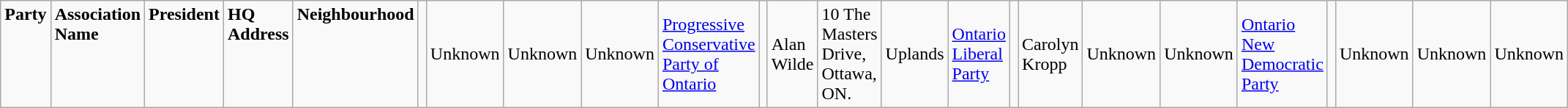<table class="wikitable">
<tr>
<td colspan="2" rowspan="1" align="left" valign="top"><strong>Party</strong></td>
<td valign="top"><strong>Association Name</strong></td>
<td valign="top"><strong>President</strong></td>
<td valign="top"><strong>HQ Address </strong></td>
<td valign="top"><strong>Neighbourhood</strong><br></td>
<td></td>
<td>Unknown</td>
<td>Unknown</td>
<td>Unknown<br></td>
<td><a href='#'>Progressive Conservative Party of Ontario</a></td>
<td></td>
<td>Alan Wilde</td>
<td>10 The Masters Drive, Ottawa, ON.</td>
<td>Uplands<br></td>
<td><a href='#'>Ontario Liberal Party</a></td>
<td></td>
<td>Carolyn Kropp</td>
<td>Unknown</td>
<td>Unknown<br></td>
<td><a href='#'>Ontario New Democratic Party</a></td>
<td></td>
<td>Unknown</td>
<td>Unknown</td>
<td>Unknown</td>
</tr>
</table>
